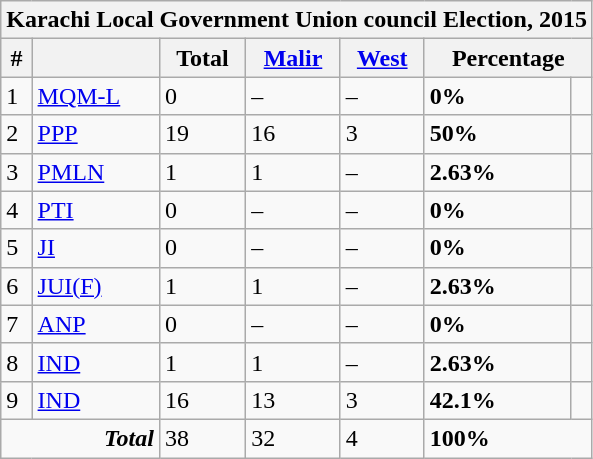<table class="wikitable">
<tr>
<th colspan="11">Karachi Local Government Union council Election, 2015</th>
</tr>
<tr>
<th>#</th>
<th></th>
<th><strong>Total</strong></th>
<th><a href='#'><strong>Malir</strong></a></th>
<th><a href='#'><strong>West</strong></a></th>
<th colspan="2">Percentage</th>
</tr>
<tr>
<td>1</td>
<td> <a href='#'>MQM-L</a></td>
<td>0</td>
<td>–</td>
<td>–</td>
<td><strong>0%</strong></td>
<td></td>
</tr>
<tr>
<td>2</td>
<td align="left"> <a href='#'>PPP</a></td>
<td>19</td>
<td>16</td>
<td>3</td>
<td><strong>50%</strong></td>
<td></td>
</tr>
<tr>
<td>3</td>
<td> <a href='#'>PMLN</a></td>
<td>1</td>
<td>1</td>
<td>–</td>
<td><strong>2.63%</strong></td>
<td></td>
</tr>
<tr>
<td>4</td>
<td> <a href='#'>PTI</a></td>
<td>0</td>
<td>–</td>
<td>–</td>
<td><strong>0%</strong></td>
<td></td>
</tr>
<tr>
<td>5</td>
<td> <a href='#'>JI</a></td>
<td>0</td>
<td>–</td>
<td>–</td>
<td><strong>0%</strong></td>
<td></td>
</tr>
<tr>
<td>6</td>
<td> <a href='#'>JUI(F)</a></td>
<td>1</td>
<td>1</td>
<td>–</td>
<td><strong>2.63%</strong></td>
<td></td>
</tr>
<tr>
<td>7</td>
<td> <a href='#'>ANP</a></td>
<td>0</td>
<td>–</td>
<td>–</td>
<td><strong>0%</strong></td>
<td></td>
</tr>
<tr>
<td>8</td>
<td><a href='#'>IND</a></td>
<td>1</td>
<td>1</td>
<td>–</td>
<td><strong>2.63%</strong></td>
<td></td>
</tr>
<tr>
<td>9</td>
<td><a href='#'>IND</a></td>
<td>16</td>
<td>13</td>
<td>3</td>
<td><strong>42.1%</strong></td>
<td></td>
</tr>
<tr>
<td colspan="2" align="right"><strong><em>Total</em></strong></td>
<td>38</td>
<td>32</td>
<td>4</td>
<td colspan="2"><strong>100%</strong></td>
</tr>
</table>
